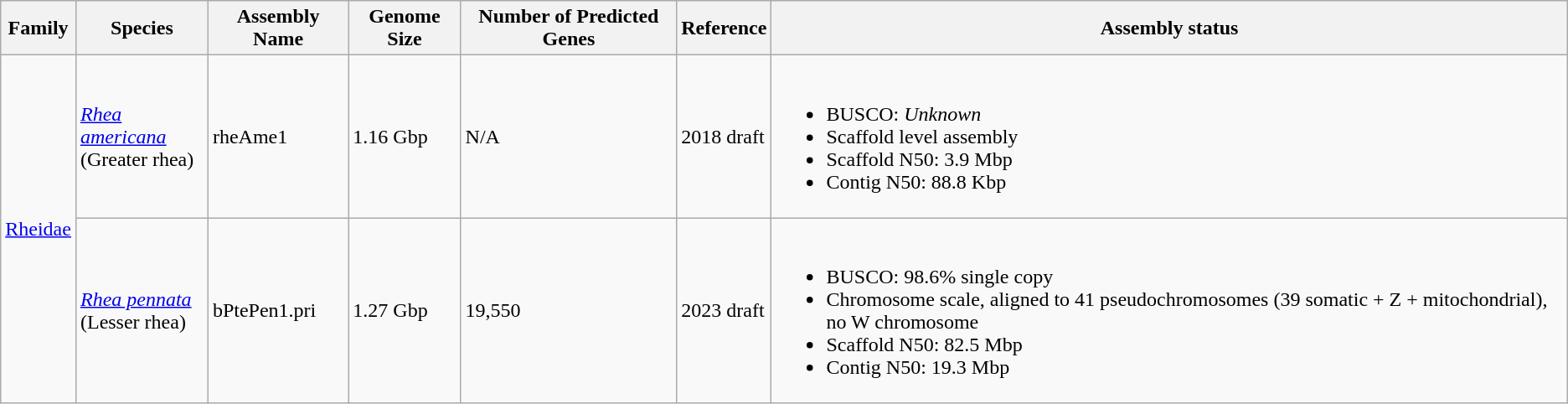<table class="wikitable sortable">
<tr>
<th>Family</th>
<th>Species</th>
<th>Assembly Name</th>
<th>Genome Size</th>
<th>Number of Predicted Genes</th>
<th>Reference</th>
<th>Assembly status</th>
</tr>
<tr>
<td rowspan="2"><a href='#'>Rheidae</a></td>
<td><a href='#'><em>Rhea americana</em></a><br>(Greater rhea)</td>
<td>rheAme1</td>
<td>1.16 Gbp</td>
<td>N/A</td>
<td>2018 draft</td>
<td><br><ul><li>BUSCO: <em>Unknown</em></li><li>Scaffold level assembly</li><li>Scaffold N50: 3.9 Mbp</li><li>Contig N50: 88.8 Kbp</li></ul></td>
</tr>
<tr>
<td><a href='#'><em>Rhea pennata</em></a><br>(Lesser rhea)</td>
<td>bPtePen1.pri</td>
<td>1.27 Gbp</td>
<td>19,550</td>
<td>2023 draft</td>
<td><br><ul><li>BUSCO: 98.6% single copy</li><li>Chromosome scale, aligned to 41 pseudochromosomes (39 somatic + Z + mitochondrial), no W chromosome</li><li>Scaffold N50: 82.5 Mbp</li><li>Contig N50: 19.3 Mbp</li></ul></td>
</tr>
</table>
